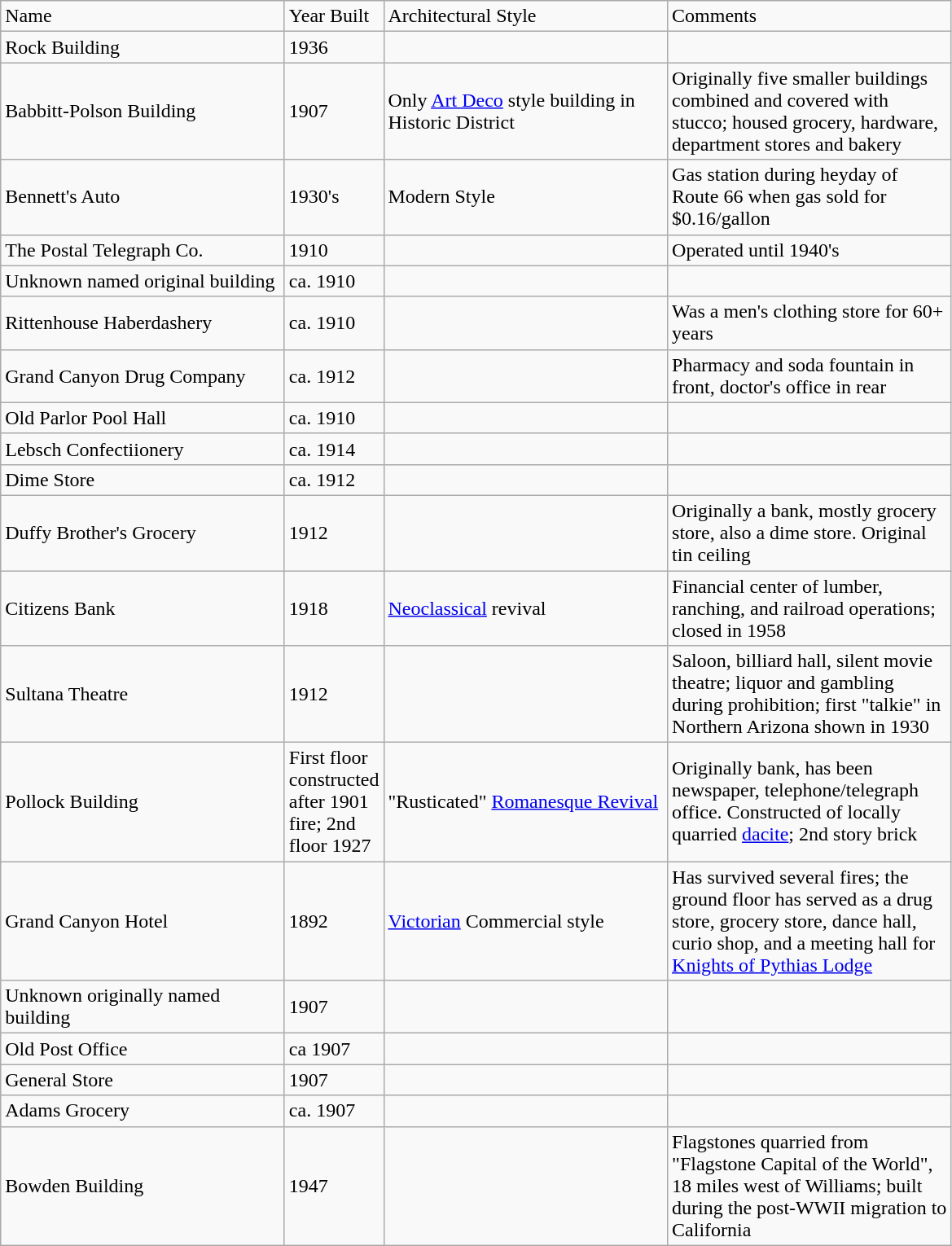<table class="wikitable">
<tr>
<td Header1="col" width="225">Name</td>
<td Header2="col" width="25">Year Built</td>
<td Header3="col" width="225">Architectural Style</td>
<td Header4="col" width="225">Comments</td>
</tr>
<tr>
<td>Rock Building<br></td>
<td>1936</td>
<td></td>
<td></td>
</tr>
<tr>
<td>Babbitt-Polson Building<br></td>
<td>1907</td>
<td>Only <a href='#'>Art Deco</a> style building in Historic District</td>
<td>Originally five smaller buildings combined and covered with stucco; housed grocery, hardware, department stores and bakery</td>
</tr>
<tr>
<td>Bennett's Auto<br></td>
<td>1930's</td>
<td>Modern Style</td>
<td>Gas station during heyday of Route 66 when gas sold for $0.16/gallon</td>
</tr>
<tr>
<td>The Postal Telegraph Co.<br></td>
<td>1910</td>
<td></td>
<td>Operated until 1940's</td>
</tr>
<tr>
<td>Unknown named original building<br></td>
<td>ca. 1910</td>
<td></td>
<td></td>
</tr>
<tr>
<td>Rittenhouse Haberdashery<br></td>
<td>ca. 1910</td>
<td></td>
<td>Was a men's clothing store for 60+ years</td>
</tr>
<tr>
<td>Grand Canyon Drug Company<br></td>
<td>ca. 1912</td>
<td></td>
<td>Pharmacy and soda fountain in front, doctor's office in rear</td>
</tr>
<tr>
<td>Old Parlor Pool Hall<br></td>
<td>ca. 1910</td>
<td></td>
<td></td>
</tr>
<tr>
<td>Lebsch Confectiionery<br></td>
<td>ca. 1914</td>
<td></td>
<td></td>
</tr>
<tr>
<td>Dime Store<br></td>
<td>ca. 1912</td>
<td></td>
<td></td>
</tr>
<tr>
<td>Duffy Brother's Grocery<br></td>
<td>1912</td>
<td></td>
<td>Originally a bank, mostly grocery store, also a dime store. Original tin ceiling</td>
</tr>
<tr>
<td>Citizens Bank<br></td>
<td>1918</td>
<td><a href='#'>Neoclassical</a> revival</td>
<td>Financial center of lumber, ranching, and railroad operations; closed in 1958</td>
</tr>
<tr>
<td>Sultana Theatre<br></td>
<td>1912</td>
<td></td>
<td>Saloon, billiard hall, silent movie theatre; liquor and gambling during prohibition; first "talkie" in Northern Arizona shown in 1930</td>
</tr>
<tr>
<td>Pollock Building<br></td>
<td>First floor constructed after 1901 fire; 2nd floor 1927</td>
<td>"Rusticated" <a href='#'>Romanesque Revival</a></td>
<td>Originally bank, has been newspaper, telephone/telegraph office. Constructed of locally quarried <a href='#'>dacite</a>; 2nd story brick</td>
</tr>
<tr>
<td>Grand Canyon Hotel<br></td>
<td>1892</td>
<td><a href='#'>Victorian</a> Commercial style</td>
<td>Has survived several fires; the ground floor has served as a drug store, grocery store, dance hall, curio shop, and a meeting hall for <a href='#'>Knights of Pythias Lodge</a></td>
</tr>
<tr>
<td>Unknown originally named building<br></td>
<td>1907</td>
<td></td>
<td></td>
</tr>
<tr>
<td>Old Post Office<br></td>
<td>ca 1907</td>
<td></td>
<td></td>
</tr>
<tr>
<td>General Store<br></td>
<td>1907</td>
<td></td>
<td></td>
</tr>
<tr>
<td>Adams Grocery<br></td>
<td>ca. 1907</td>
<td></td>
<td></td>
</tr>
<tr>
<td>Bowden Building<br></td>
<td>1947</td>
<td></td>
<td>Flagstones quarried from "Flagstone Capital of the World", 18 miles west of Williams; built during the post-WWII migration to California</td>
</tr>
</table>
